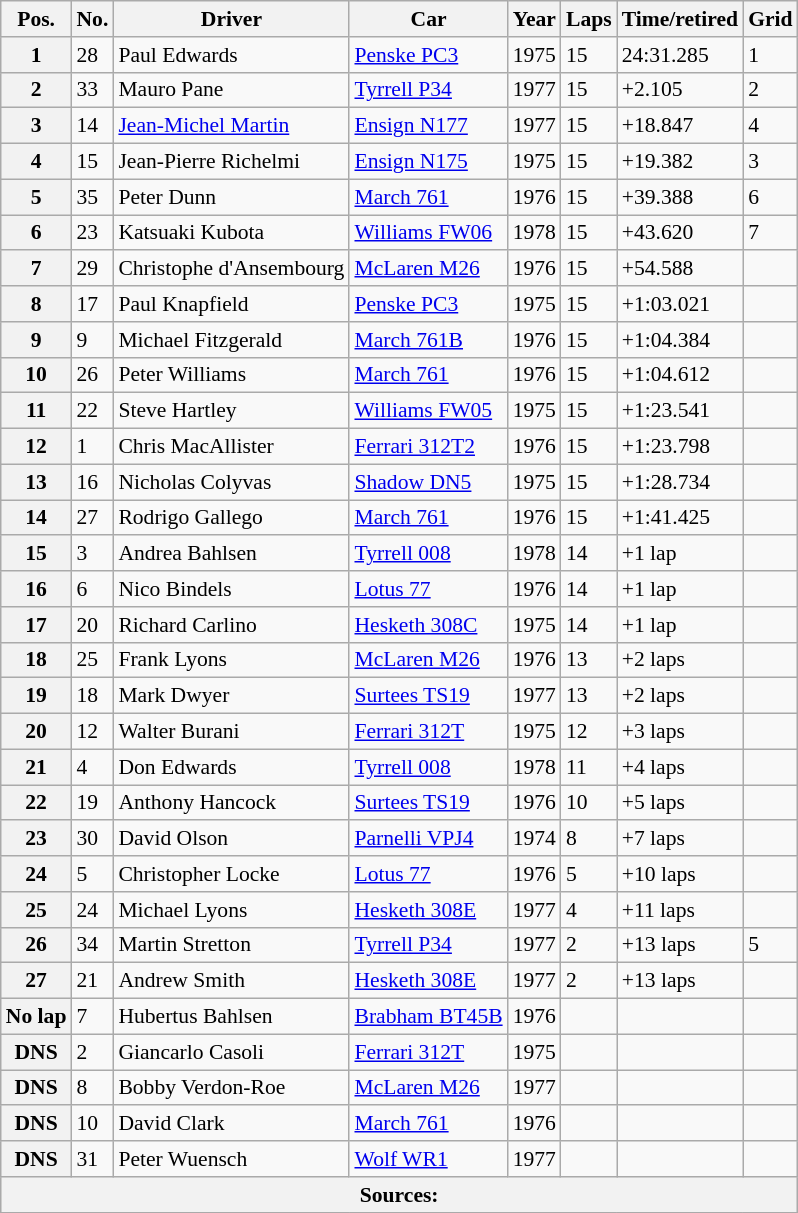<table class="wikitable" style="font-size:90%">
<tr>
<th>Pos.</th>
<th>No.</th>
<th>Driver</th>
<th>Car</th>
<th>Year</th>
<th>Laps</th>
<th>Time/retired</th>
<th>Grid</th>
</tr>
<tr>
<th>1</th>
<td>28</td>
<td> Paul Edwards</td>
<td><a href='#'>Penske PC3</a></td>
<td>1975</td>
<td>15</td>
<td>24:31.285</td>
<td>1</td>
</tr>
<tr>
<th>2</th>
<td>33</td>
<td> Mauro Pane</td>
<td><a href='#'>Tyrrell P34</a></td>
<td>1977</td>
<td>15</td>
<td>+2.105</td>
<td>2</td>
</tr>
<tr>
<th>3</th>
<td>14</td>
<td> <a href='#'>Jean-Michel Martin</a></td>
<td><a href='#'>Ensign N177</a></td>
<td>1977</td>
<td>15</td>
<td>+18.847</td>
<td>4</td>
</tr>
<tr>
<th>4</th>
<td>15</td>
<td> Jean-Pierre Richelmi</td>
<td><a href='#'>Ensign N175</a></td>
<td>1975</td>
<td>15</td>
<td>+19.382</td>
<td>3</td>
</tr>
<tr>
<th>5</th>
<td>35</td>
<td> Peter Dunn</td>
<td><a href='#'>March 761</a></td>
<td>1976</td>
<td>15</td>
<td>+39.388</td>
<td>6</td>
</tr>
<tr>
<th>6</th>
<td>23</td>
<td> Katsuaki Kubota</td>
<td><a href='#'>Williams FW06</a></td>
<td>1978</td>
<td>15</td>
<td>+43.620</td>
<td>7</td>
</tr>
<tr>
<th>7</th>
<td>29</td>
<td> Christophe d'Ansembourg</td>
<td><a href='#'>McLaren M26</a></td>
<td>1976</td>
<td>15</td>
<td>+54.588</td>
<td></td>
</tr>
<tr>
<th>8</th>
<td>17</td>
<td> Paul Knapfield</td>
<td><a href='#'>Penske PC3</a></td>
<td>1975</td>
<td>15</td>
<td>+1:03.021</td>
<td></td>
</tr>
<tr>
<th>9</th>
<td>9</td>
<td> Michael Fitzgerald</td>
<td><a href='#'>March 761B</a></td>
<td>1976</td>
<td>15</td>
<td>+1:04.384</td>
<td></td>
</tr>
<tr>
<th>10</th>
<td>26</td>
<td> Peter Williams</td>
<td><a href='#'>March 761</a></td>
<td>1976</td>
<td>15</td>
<td>+1:04.612</td>
<td></td>
</tr>
<tr>
<th>11</th>
<td>22</td>
<td> Steve Hartley</td>
<td><a href='#'>Williams FW05</a></td>
<td>1975</td>
<td>15</td>
<td>+1:23.541</td>
<td></td>
</tr>
<tr>
<th>12</th>
<td>1</td>
<td> Chris MacAllister</td>
<td><a href='#'>Ferrari 312T2</a></td>
<td>1976</td>
<td>15</td>
<td>+1:23.798</td>
<td></td>
</tr>
<tr>
<th>13</th>
<td>16</td>
<td> Nicholas Colyvas</td>
<td><a href='#'>Shadow DN5</a></td>
<td>1975</td>
<td>15</td>
<td>+1:28.734</td>
<td></td>
</tr>
<tr>
<th>14</th>
<td>27</td>
<td> Rodrigo Gallego</td>
<td><a href='#'>March 761</a></td>
<td>1976</td>
<td>15</td>
<td>+1:41.425</td>
<td></td>
</tr>
<tr>
<th>15</th>
<td>3</td>
<td> Andrea Bahlsen</td>
<td><a href='#'>Tyrrell 008</a></td>
<td>1978</td>
<td>14</td>
<td>+1 lap</td>
<td></td>
</tr>
<tr>
<th>16</th>
<td>6</td>
<td> Nico Bindels</td>
<td><a href='#'>Lotus 77</a></td>
<td>1976</td>
<td>14</td>
<td>+1 lap</td>
<td></td>
</tr>
<tr>
<th>17</th>
<td>20</td>
<td> Richard Carlino</td>
<td><a href='#'>Hesketh 308C</a></td>
<td>1975</td>
<td>14</td>
<td>+1 lap</td>
<td></td>
</tr>
<tr>
<th>18</th>
<td>25</td>
<td> Frank Lyons</td>
<td><a href='#'>McLaren M26</a></td>
<td>1976</td>
<td>13</td>
<td>+2 laps</td>
<td></td>
</tr>
<tr>
<th>19</th>
<td>18</td>
<td> Mark Dwyer</td>
<td><a href='#'>Surtees TS19</a></td>
<td>1977</td>
<td>13</td>
<td>+2 laps</td>
<td></td>
</tr>
<tr>
<th>20</th>
<td>12</td>
<td> Walter Burani</td>
<td><a href='#'>Ferrari 312T</a></td>
<td>1975</td>
<td>12</td>
<td>+3 laps</td>
<td></td>
</tr>
<tr>
<th>21</th>
<td>4</td>
<td> Don Edwards</td>
<td><a href='#'>Tyrrell 008</a></td>
<td>1978</td>
<td>11</td>
<td>+4 laps</td>
<td></td>
</tr>
<tr>
<th>22</th>
<td>19</td>
<td> Anthony Hancock</td>
<td><a href='#'>Surtees TS19</a></td>
<td>1976</td>
<td>10</td>
<td>+5 laps</td>
<td></td>
</tr>
<tr>
<th>23</th>
<td>30</td>
<td> David Olson</td>
<td><a href='#'>Parnelli VPJ4</a></td>
<td>1974</td>
<td>8</td>
<td>+7 laps</td>
<td></td>
</tr>
<tr>
<th>24</th>
<td>5</td>
<td> Christopher Locke</td>
<td><a href='#'>Lotus 77</a></td>
<td>1976</td>
<td>5</td>
<td>+10 laps</td>
<td></td>
</tr>
<tr>
<th>25</th>
<td>24</td>
<td> Michael Lyons</td>
<td><a href='#'>Hesketh 308E</a></td>
<td>1977</td>
<td>4</td>
<td>+11 laps</td>
<td></td>
</tr>
<tr>
<th>26</th>
<td>34</td>
<td> Martin Stretton</td>
<td><a href='#'>Tyrrell P34</a></td>
<td>1977</td>
<td>2</td>
<td>+13 laps</td>
<td>5</td>
</tr>
<tr>
<th>27</th>
<td>21</td>
<td> Andrew Smith</td>
<td><a href='#'>Hesketh 308E</a></td>
<td>1977</td>
<td>2</td>
<td>+13 laps</td>
<td></td>
</tr>
<tr>
<th>No lap</th>
<td>7</td>
<td> Hubertus Bahlsen</td>
<td><a href='#'>Brabham BT45B</a></td>
<td>1976</td>
<td></td>
<td></td>
<td></td>
</tr>
<tr>
<th>DNS</th>
<td>2</td>
<td> Giancarlo Casoli</td>
<td><a href='#'>Ferrari 312T</a></td>
<td>1975</td>
<td></td>
<td></td>
<td></td>
</tr>
<tr>
<th>DNS</th>
<td>8</td>
<td> Bobby Verdon-Roe</td>
<td><a href='#'>McLaren M26</a></td>
<td>1977</td>
<td></td>
<td></td>
<td></td>
</tr>
<tr>
<th>DNS</th>
<td>10</td>
<td> David Clark</td>
<td><a href='#'>March 761</a></td>
<td>1976</td>
<td></td>
<td></td>
<td></td>
</tr>
<tr>
<th>DNS</th>
<td>31</td>
<td> Peter Wuensch</td>
<td><a href='#'>Wolf WR1</a></td>
<td>1977</td>
<td></td>
<td></td>
<td></td>
</tr>
<tr style="background-color:#E5E4E2" align="center">
<th colspan=8>Sources:</th>
</tr>
<tr>
</tr>
</table>
